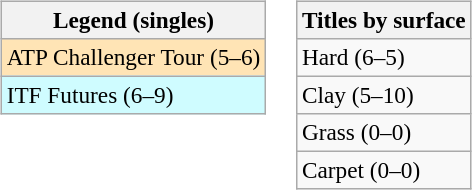<table>
<tr valign=top>
<td><br><table class=wikitable style=font-size:97%>
<tr>
<th>Legend (singles)</th>
</tr>
<tr bgcolor=moccasin>
<td>ATP Challenger Tour (5–6)</td>
</tr>
<tr bgcolor=CFFCFF>
<td>ITF Futures (6–9)</td>
</tr>
</table>
</td>
<td><br><table class=wikitable style=font-size:97%>
<tr>
<th>Titles by surface</th>
</tr>
<tr>
<td>Hard (6–5)</td>
</tr>
<tr>
<td>Clay (5–10)</td>
</tr>
<tr>
<td>Grass (0–0)</td>
</tr>
<tr>
<td>Carpet (0–0)</td>
</tr>
</table>
</td>
</tr>
</table>
